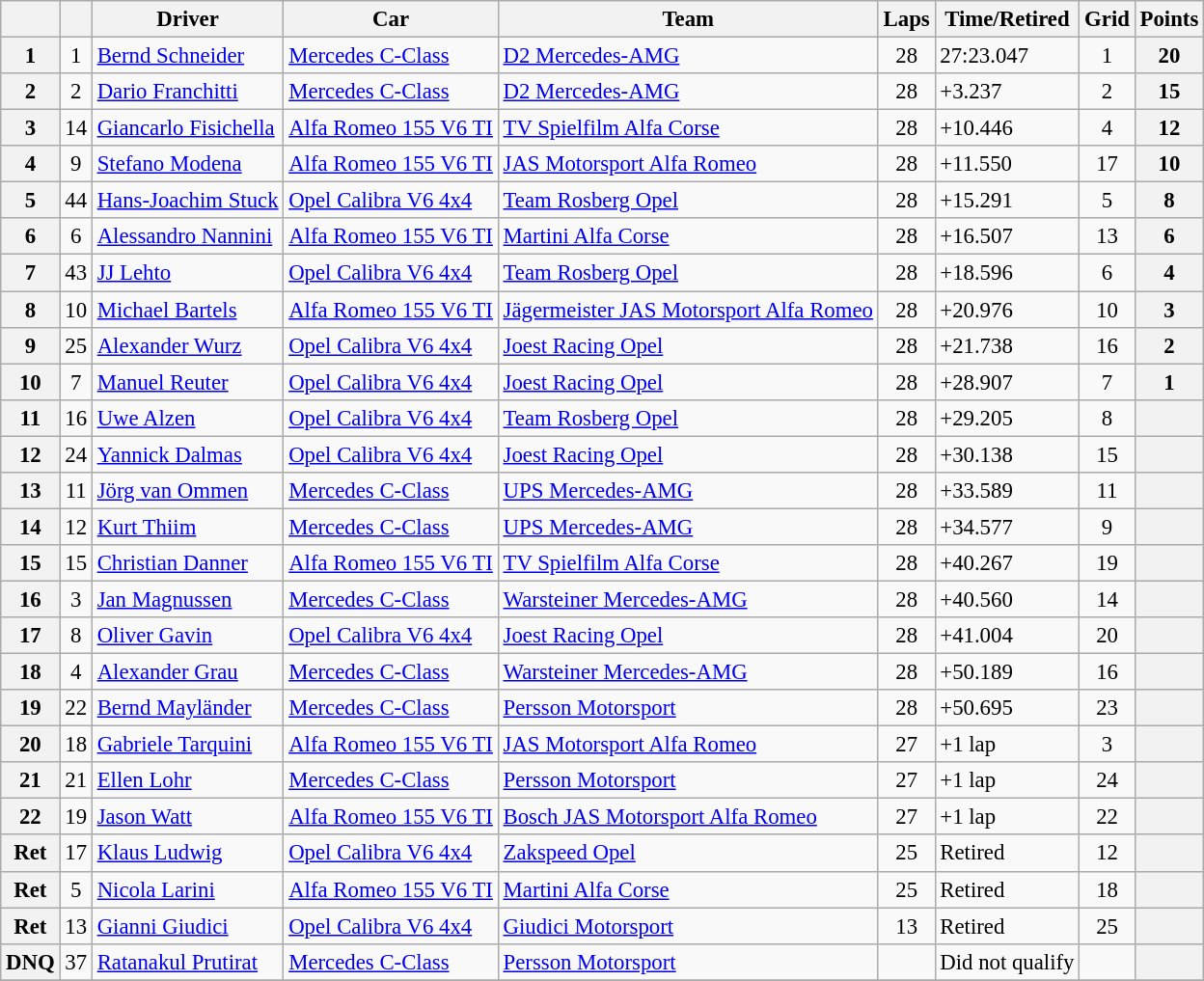<table class="wikitable sortable" style="font-size:95%">
<tr>
<th></th>
<th></th>
<th>Driver</th>
<th>Car</th>
<th>Team</th>
<th>Laps</th>
<th>Time/Retired</th>
<th>Grid</th>
<th>Points</th>
</tr>
<tr>
<th>1</th>
<td align=center>1</td>
<td> <a href='#'>Bernd Schneider</a></td>
<td><a href='#'>Mercedes C-Class</a></td>
<td> <a href='#'>D2 Mercedes-AMG</a></td>
<td align=center>28</td>
<td>27:23.047</td>
<td align=center>1</td>
<th>20</th>
</tr>
<tr>
<th>2</th>
<td align=center>2</td>
<td> <a href='#'>Dario Franchitti</a></td>
<td><a href='#'>Mercedes C-Class</a></td>
<td> <a href='#'>D2 Mercedes-AMG</a></td>
<td align=center>28</td>
<td>+3.237</td>
<td align=center>2</td>
<th>15</th>
</tr>
<tr>
<th>3</th>
<td align=center>14</td>
<td> <a href='#'>Giancarlo Fisichella</a></td>
<td><a href='#'>Alfa Romeo 155 V6 TI</a></td>
<td> <a href='#'>TV Spielfilm Alfa Corse</a></td>
<td align=center>28</td>
<td>+10.446</td>
<td align=center>4</td>
<th>12</th>
</tr>
<tr>
<th>4</th>
<td align=center>9</td>
<td> <a href='#'>Stefano Modena</a></td>
<td><a href='#'>Alfa Romeo 155 V6 TI</a></td>
<td> <a href='#'>JAS Motorsport Alfa Romeo</a></td>
<td align=center>28</td>
<td>+11.550</td>
<td align=center>17</td>
<th>10</th>
</tr>
<tr>
<th>5</th>
<td align=center>44</td>
<td> <a href='#'>Hans-Joachim Stuck</a></td>
<td><a href='#'>Opel Calibra V6 4x4</a></td>
<td> <a href='#'>Team Rosberg Opel</a></td>
<td align=center>28</td>
<td>+15.291</td>
<td align=center>5</td>
<th>8</th>
</tr>
<tr>
<th>6</th>
<td align=center>6</td>
<td> <a href='#'>Alessandro Nannini</a></td>
<td><a href='#'>Alfa Romeo 155 V6 TI</a></td>
<td> <a href='#'>Martini Alfa Corse</a></td>
<td align=center>28</td>
<td>+16.507</td>
<td align=center>13</td>
<th>6</th>
</tr>
<tr>
<th>7</th>
<td align=center>43</td>
<td> <a href='#'>JJ Lehto</a></td>
<td><a href='#'>Opel Calibra V6 4x4</a></td>
<td> <a href='#'>Team Rosberg Opel</a></td>
<td align=center>28</td>
<td>+18.596</td>
<td align=center>6</td>
<th>4</th>
</tr>
<tr>
<th>8</th>
<td align=center>10</td>
<td> <a href='#'>Michael Bartels</a></td>
<td><a href='#'>Alfa Romeo 155 V6 TI</a></td>
<td> <a href='#'>Jägermeister JAS Motorsport Alfa Romeo</a></td>
<td align=center>28</td>
<td>+20.976</td>
<td align=center>10</td>
<th>3</th>
</tr>
<tr>
<th>9</th>
<td align=center>25</td>
<td> <a href='#'>Alexander Wurz</a></td>
<td><a href='#'>Opel Calibra V6 4x4</a></td>
<td> <a href='#'>Joest Racing Opel</a></td>
<td align=center>28</td>
<td>+21.738</td>
<td align=center>16</td>
<th>2</th>
</tr>
<tr>
<th>10</th>
<td align=center>7</td>
<td> <a href='#'>Manuel Reuter</a></td>
<td><a href='#'>Opel Calibra V6 4x4</a></td>
<td> <a href='#'>Joest Racing Opel</a></td>
<td align=center>28</td>
<td>+28.907</td>
<td align=center>7</td>
<th>1</th>
</tr>
<tr>
<th>11</th>
<td align=center>16</td>
<td> <a href='#'>Uwe Alzen</a></td>
<td><a href='#'>Opel Calibra V6 4x4</a></td>
<td> <a href='#'>Team Rosberg Opel</a></td>
<td align=center>28</td>
<td>+29.205</td>
<td align=center>8</td>
<th></th>
</tr>
<tr>
<th>12</th>
<td align=center>24</td>
<td> <a href='#'>Yannick Dalmas</a></td>
<td><a href='#'>Opel Calibra V6 4x4</a></td>
<td> <a href='#'>Joest Racing Opel</a></td>
<td align=center>28</td>
<td>+30.138</td>
<td align=center>15</td>
<th></th>
</tr>
<tr>
<th>13</th>
<td align=center>11</td>
<td> <a href='#'>Jörg van Ommen</a></td>
<td><a href='#'>Mercedes C-Class</a></td>
<td> <a href='#'>UPS Mercedes-AMG</a></td>
<td align=center>28</td>
<td>+33.589</td>
<td align=center>11</td>
<th></th>
</tr>
<tr>
<th>14</th>
<td align=center>12</td>
<td> <a href='#'>Kurt Thiim</a></td>
<td><a href='#'>Mercedes C-Class</a></td>
<td> <a href='#'>UPS Mercedes-AMG</a></td>
<td align=center>28</td>
<td>+34.577</td>
<td align=center>9</td>
<th></th>
</tr>
<tr>
<th>15</th>
<td align=center>15</td>
<td> <a href='#'>Christian Danner</a></td>
<td><a href='#'>Alfa Romeo 155 V6 TI</a></td>
<td> <a href='#'>TV Spielfilm Alfa Corse</a></td>
<td align=center>28</td>
<td>+40.267</td>
<td align=center>19</td>
<th></th>
</tr>
<tr>
<th>16</th>
<td align=center>3</td>
<td> <a href='#'>Jan Magnussen</a></td>
<td><a href='#'>Mercedes C-Class</a></td>
<td> <a href='#'>Warsteiner Mercedes-AMG</a></td>
<td align=center>28</td>
<td>+40.560</td>
<td align=center>14</td>
<th></th>
</tr>
<tr>
<th>17</th>
<td align=center>8</td>
<td> <a href='#'>Oliver Gavin</a></td>
<td><a href='#'>Opel Calibra V6 4x4</a></td>
<td> <a href='#'>Joest Racing Opel</a></td>
<td align=center>28</td>
<td>+41.004</td>
<td align=center>20</td>
<th></th>
</tr>
<tr>
<th>18</th>
<td align=center>4</td>
<td> <a href='#'>Alexander Grau</a></td>
<td><a href='#'>Mercedes C-Class</a></td>
<td> <a href='#'>Warsteiner Mercedes-AMG</a></td>
<td align=center>28</td>
<td>+50.189</td>
<td align=center>16</td>
<th></th>
</tr>
<tr>
<th>19</th>
<td align=center>22</td>
<td> <a href='#'>Bernd Mayländer</a></td>
<td><a href='#'>Mercedes C-Class</a></td>
<td> <a href='#'>Persson Motorsport</a></td>
<td align=center>28</td>
<td>+50.695</td>
<td align=center>23</td>
<th></th>
</tr>
<tr>
<th>20</th>
<td align=center>18</td>
<td> <a href='#'>Gabriele Tarquini</a></td>
<td><a href='#'>Alfa Romeo 155 V6 TI</a></td>
<td> <a href='#'>JAS Motorsport Alfa Romeo</a></td>
<td align=center>27</td>
<td>+1 lap</td>
<td align=center>3</td>
<th></th>
</tr>
<tr>
<th>21</th>
<td align=center>21</td>
<td> <a href='#'>Ellen Lohr</a></td>
<td><a href='#'>Mercedes C-Class</a></td>
<td> <a href='#'>Persson Motorsport</a></td>
<td align=center>27</td>
<td>+1 lap</td>
<td align=center>24</td>
<th></th>
</tr>
<tr>
<th>22</th>
<td align=center>19</td>
<td> <a href='#'>Jason Watt</a></td>
<td><a href='#'>Alfa Romeo 155 V6 TI</a></td>
<td> <a href='#'>Bosch JAS Motorsport Alfa Romeo</a></td>
<td align=center>27</td>
<td>+1 lap</td>
<td align=center>22</td>
<th></th>
</tr>
<tr>
<th>Ret</th>
<td align=center>17</td>
<td> <a href='#'>Klaus Ludwig</a></td>
<td><a href='#'>Opel Calibra V6 4x4</a></td>
<td> <a href='#'>Zakspeed Opel</a></td>
<td align=center>25</td>
<td>Retired</td>
<td align=center>12</td>
<th></th>
</tr>
<tr>
<th>Ret</th>
<td align=center>5</td>
<td> <a href='#'>Nicola Larini</a></td>
<td><a href='#'>Alfa Romeo 155 V6 TI</a></td>
<td> <a href='#'>Martini Alfa Corse</a></td>
<td align=center>25</td>
<td>Retired</td>
<td align=center>18</td>
<th></th>
</tr>
<tr>
<th>Ret</th>
<td align=center>13</td>
<td> <a href='#'>Gianni Giudici</a></td>
<td><a href='#'>Opel Calibra V6 4x4</a></td>
<td> <a href='#'>Giudici Motorsport</a></td>
<td align=center>13</td>
<td>Retired</td>
<td align=center>25</td>
<th></th>
</tr>
<tr>
<th>DNQ</th>
<td align=center>37</td>
<td> <a href='#'>Ratanakul Prutirat</a></td>
<td><a href='#'>Mercedes C-Class</a></td>
<td> <a href='#'>Persson Motorsport</a></td>
<td align=center></td>
<td>Did not qualify</td>
<td align=center></td>
<th></th>
</tr>
<tr>
</tr>
</table>
